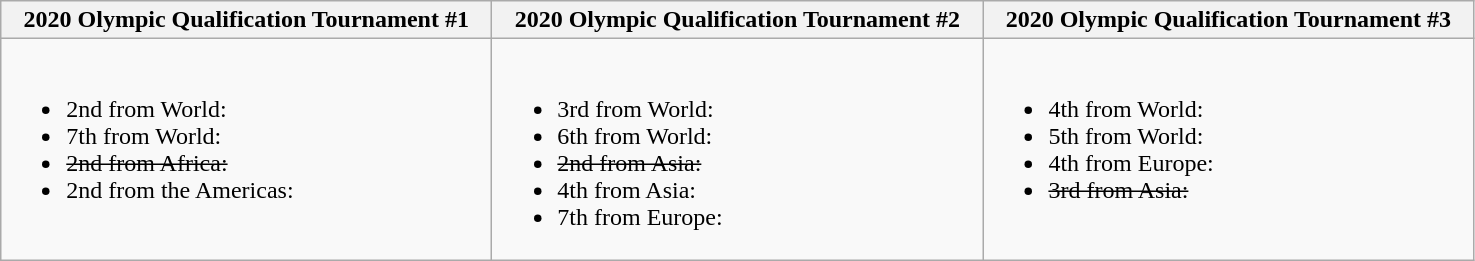<table class="wikitable">
<tr>
<th width=320>2020 Olympic Qualification Tournament #1</th>
<th width=320>2020 Olympic Qualification Tournament #2</th>
<th width=320>2020 Olympic Qualification Tournament #3</th>
</tr>
<tr style="vertical-align: top;">
<td><br><ul><li>2nd from World: </li><li>7th from World: </li><li><s>2nd from Africa: </s></li><li>2nd from the Americas: </li></ul></td>
<td><br><ul><li>3rd from World: </li><li>6th from World: </li><li><s>2nd from Asia: </s></li><li>4th from Asia: </li><li>7th from Europe: </li></ul></td>
<td><br><ul><li>4th from World: </li><li>5th from World: </li><li>4th from Europe: </li><li><s>3rd from Asia: </s></li></ul></td>
</tr>
</table>
